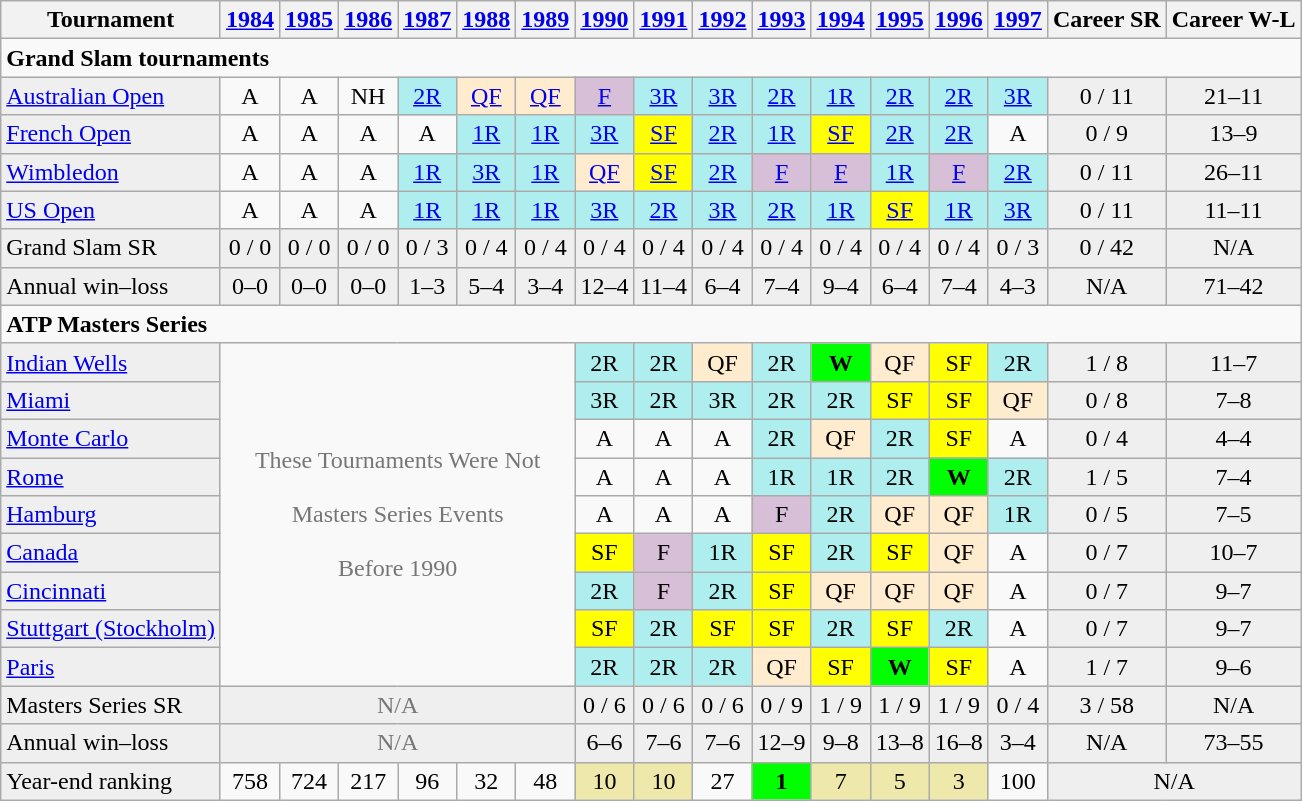<table class="wikitable">
<tr>
<th>Tournament</th>
<th><a href='#'>1984</a></th>
<th><a href='#'>1985</a></th>
<th><a href='#'>1986</a></th>
<th><a href='#'>1987</a></th>
<th><a href='#'>1988</a></th>
<th><a href='#'>1989</a></th>
<th><a href='#'>1990</a></th>
<th><a href='#'>1991</a></th>
<th><a href='#'>1992</a></th>
<th><a href='#'>1993</a></th>
<th><a href='#'>1994</a></th>
<th><a href='#'>1995</a></th>
<th><a href='#'>1996</a></th>
<th><a href='#'>1997</a></th>
<th>Career SR</th>
<th>Career W-L</th>
</tr>
<tr>
<td colspan="17"><strong>Grand Slam tournaments</strong></td>
</tr>
<tr>
<td bgcolor="#efefef"><a href='#'>Australian Open</a></td>
<td align="center">A</td>
<td align="center">A</td>
<td align="center">NH</td>
<td align="center" style="background:#afeeee;"><a href='#'>2R</a></td>
<td align="center" style="background:#ffebcd;"><a href='#'>QF</a></td>
<td align="center" style="background:#ffebcd;"><a href='#'>QF</a></td>
<td align="center" style="background:#D8BFD8;"><a href='#'>F</a></td>
<td align="center" style="background:#afeeee;"><a href='#'>3R</a></td>
<td align="center" style="background:#afeeee;"><a href='#'>3R</a></td>
<td align="center" style="background:#afeeee;"><a href='#'>2R</a></td>
<td align="center" style="background:#afeeee;"><a href='#'>1R</a></td>
<td align="center" style="background:#afeeee;"><a href='#'>2R</a></td>
<td align="center" style="background:#afeeee;"><a href='#'>2R</a></td>
<td align="center" style="background:#afeeee;"><a href='#'>3R</a></td>
<td align="center" style="background:#EFEFEF;">0 / 11</td>
<td align="center" style="background:#EFEFEF;">21–11</td>
</tr>
<tr>
<td bgcolor="#efefef"><a href='#'>French Open</a></td>
<td align="center">A</td>
<td align="center">A</td>
<td align="center">A</td>
<td align="center">A</td>
<td align="center" style="background:#afeeee;"><a href='#'>1R</a></td>
<td align="center" style="background:#afeeee;"><a href='#'>1R</a></td>
<td align="center" style="background:#afeeee;"><a href='#'>3R</a></td>
<td align="center" style="background:yellow;"><a href='#'>SF</a></td>
<td align="center" style="background:#afeeee;"><a href='#'>2R</a></td>
<td align="center" style="background:#afeeee;"><a href='#'>1R</a></td>
<td align="center" style="background:yellow;"><a href='#'>SF</a></td>
<td align="center" style="background:#afeeee;"><a href='#'>2R</a></td>
<td align="center" style="background:#afeeee;"><a href='#'>2R</a></td>
<td align="center">A</td>
<td align="center" style="background:#EFEFEF;">0 / 9</td>
<td align="center" style="background:#EFEFEF;">13–9</td>
</tr>
<tr>
<td bgcolor="#efefef"><a href='#'>Wimbledon</a></td>
<td align="center">A</td>
<td align="center">A</td>
<td align="center">A</td>
<td align="center" style="background:#afeeee;"><a href='#'>1R</a></td>
<td align="center" style="background:#afeeee;"><a href='#'>3R</a></td>
<td align="center" style="background:#afeeee;"><a href='#'>1R</a></td>
<td align="center" style="background:#ffebcd;"><a href='#'>QF</a></td>
<td align="center" style="background:yellow;"><a href='#'>SF</a></td>
<td align="center" style="background:#afeeee;"><a href='#'>2R</a></td>
<td align="center" style="background:#D8BFD8;"><a href='#'>F</a></td>
<td align="center" style="background:#D8BFD8;"><a href='#'>F</a></td>
<td align="center" style="background:#afeeee;"><a href='#'>1R</a></td>
<td align="center" style="background:#D8BFD8;"><a href='#'>F</a></td>
<td align="center" style="background:#afeeee;"><a href='#'>2R</a></td>
<td align="center" style="background:#EFEFEF;">0 / 11</td>
<td align="center" style="background:#EFEFEF;">26–11</td>
</tr>
<tr>
<td bgcolor="#efefef"><a href='#'>US Open</a></td>
<td align="center">A</td>
<td align="center">A</td>
<td align="center">A</td>
<td align="center" style="background:#afeeee;"><a href='#'>1R</a></td>
<td align="center" style="background:#afeeee;"><a href='#'>1R</a></td>
<td align="center" style="background:#afeeee;"><a href='#'>1R</a></td>
<td align="center" style="background:#afeeee;"><a href='#'>3R</a></td>
<td align="center" style="background:#afeeee;"><a href='#'>2R</a></td>
<td align="center" style="background:#afeeee;"><a href='#'>3R</a></td>
<td align="center" style="background:#afeeee;"><a href='#'>2R</a></td>
<td align="center" style="background:#afeeee;"><a href='#'>1R</a></td>
<td align="center" style="background:yellow;"><a href='#'>SF</a></td>
<td align="center" style="background:#afeeee;"><a href='#'>1R</a></td>
<td align="center" style="background:#afeeee;"><a href='#'>3R</a></td>
<td align="center" style="background:#EFEFEF;">0 / 11</td>
<td align="center" style="background:#EFEFEF;">11–11</td>
</tr>
<tr bgcolor="#efefef">
<td>Grand Slam SR</td>
<td align="center">0 / 0</td>
<td align="center">0 / 0</td>
<td align="center">0 / 0</td>
<td align="center">0 / 3</td>
<td align="center">0 / 4</td>
<td align="center">0 / 4</td>
<td align="center">0 / 4</td>
<td align="center">0 / 4</td>
<td align="center">0 / 4</td>
<td align="center">0 / 4</td>
<td align="center">0 / 4</td>
<td align="center">0 / 4</td>
<td align="center">0 / 4</td>
<td align="center">0 / 3</td>
<td align="center">0 / 42</td>
<td align="center" style="background:#EFEFEF;">N/A</td>
</tr>
<tr>
<td style="background:#EFEFEF;">Annual win–loss</td>
<td align="center" style="background:#EFEFEF;">0–0</td>
<td align="center" style="background:#EFEFEF;">0–0</td>
<td align="center" style="background:#EFEFEF;">0–0</td>
<td align="center" style="background:#EFEFEF;">1–3</td>
<td align="center" style="background:#EFEFEF;">5–4</td>
<td align="center" style="background:#EFEFEF;">3–4</td>
<td align="center" style="background:#EFEFEF;">12–4</td>
<td align="center" style="background:#EFEFEF;">11–4</td>
<td align="center" style="background:#EFEFEF;">6–4</td>
<td align="center" style="background:#EFEFEF;">7–4</td>
<td align="center" style="background:#EFEFEF;">9–4</td>
<td align="center" style="background:#EFEFEF;">6–4</td>
<td align="center" style="background:#EFEFEF;">7–4</td>
<td align="center" style="background:#EFEFEF;">4–3</td>
<td align="center" style="background:#EFEFEF;">N/A</td>
<td align="center" style="background:#EFEFEF;">71–42</td>
</tr>
<tr>
<td colspan="17"><strong>ATP Masters Series</strong></td>
</tr>
<tr>
<td style="background:#EFEFEF;"><a href='#'>Indian Wells</a></td>
<td align="center" colspan="6" rowspan="9" style="color:#767676;">These Tournaments Were Not<br><br>Masters Series Events<br><br>Before 1990</td>
<td align="center" style="background:#afeeee;">2R</td>
<td align="center" style="background:#afeeee;">2R</td>
<td align="center" style="background:#ffebcd;">QF</td>
<td align="center" style="background:#afeeee;">2R</td>
<td align="center" style="background:#00ff00;"><strong>W</strong></td>
<td align="center" style="background:#ffebcd;">QF</td>
<td align="center" style="background:yellow;">SF</td>
<td align="center" style="background:#afeeee;">2R</td>
<td align="center" style="background:#EFEFEF;">1 / 8</td>
<td align="center" style="background:#EFEFEF;">11–7</td>
</tr>
<tr>
<td style="background:#EFEFEF;"><a href='#'>Miami</a></td>
<td align="center" style="background:#afeeee;">3R</td>
<td align="center" style="background:#afeeee;">2R</td>
<td align="center" style="background:#afeeee;">3R</td>
<td align="center" style="background:#afeeee;">2R</td>
<td align="center" style="background:#afeeee;">2R</td>
<td align="center" style="background:yellow;">SF</td>
<td align="center" style="background:yellow;">SF</td>
<td align="center" style="background:#ffebcd;">QF</td>
<td align="center" style="background:#EFEFEF;">0 / 8</td>
<td align="center" style="background:#EFEFEF;">7–8</td>
</tr>
<tr>
<td style="background:#EFEFEF;"><a href='#'>Monte Carlo</a></td>
<td align="center">A</td>
<td align="center">A</td>
<td align="center">A</td>
<td align="center" style="background:#afeeee;">2R</td>
<td align="center" style="background:#ffebcd;">QF</td>
<td align="center" style="background:#afeeee;">2R</td>
<td align="center" style="background:yellow;">SF</td>
<td align="center">A</td>
<td align="center" style="background:#EFEFEF;">0 / 4</td>
<td align="center" style="background:#EFEFEF;">4–4</td>
</tr>
<tr>
<td style="background:#EFEFEF;"><a href='#'>Rome</a></td>
<td align="center">A</td>
<td align="center">A</td>
<td align="center">A</td>
<td align="center" style="background:#afeeee;">1R</td>
<td align="center" style="background:#afeeee;">1R</td>
<td align="center" style="background:#afeeee;">2R</td>
<td align="center" style="background:#00ff00;"><strong>W</strong></td>
<td align="center" style="background:#afeeee;">2R</td>
<td align="center" style="background:#EFEFEF;">1 / 5</td>
<td align="center" style="background:#EFEFEF;">7–4</td>
</tr>
<tr>
<td style="background:#EFEFEF;"><a href='#'>Hamburg</a></td>
<td align="center">A</td>
<td align="center">A</td>
<td align="center">A</td>
<td align="center" style="background:#D8BFD8;">F</td>
<td align="center" style="background:#afeeee;">2R</td>
<td align="center" style="background:#ffebcd;">QF</td>
<td align="center" style="background:#ffebcd;">QF</td>
<td align="center" style="background:#afeeee;">1R</td>
<td align="center" style="background:#EFEFEF;">0 / 5</td>
<td align="center" style="background:#EFEFEF;">7–5</td>
</tr>
<tr>
<td style="background:#EFEFEF;"><a href='#'>Canada</a></td>
<td align="center" style="background:yellow;">SF</td>
<td align="center" style="background:#D8BFD8;">F</td>
<td align="center" style="background:#afeeee;">1R</td>
<td align="center" style="background:yellow;">SF</td>
<td align="center" style="background:#afeeee;">2R</td>
<td align="center" style="background:yellow;">SF</td>
<td align="center" style="background:#ffebcd;">QF</td>
<td align="center">A</td>
<td align="center" style="background:#EFEFEF;">0 / 7</td>
<td align="center" style="background:#EFEFEF;">10–7</td>
</tr>
<tr>
<td style="background:#EFEFEF;"><a href='#'>Cincinnati</a></td>
<td align="center" style="background:#afeeee;">2R</td>
<td align="center" style="background:#D8BFD8;">F</td>
<td align="center" style="background:#afeeee;">2R</td>
<td align="center" style="background:yellow;">SF</td>
<td align="center" style="background:#ffebcd;">QF</td>
<td align="center" style="background:#ffebcd;">QF</td>
<td align="center" style="background:#ffebcd;">QF</td>
<td align="center">A</td>
<td align="center" style="background:#EFEFEF;">0 / 7</td>
<td align="center" style="background:#EFEFEF;">9–7</td>
</tr>
<tr>
<td style="background:#EFEFEF;"><a href='#'>Stuttgart (Stockholm)</a></td>
<td align="center" style="background:yellow;">SF</td>
<td align="center" style="background:#afeeee;">2R</td>
<td align="center" style="background:yellow;">SF</td>
<td align="center" style="background:yellow;">SF</td>
<td align="center" style="background:#afeeee;">2R</td>
<td align="center" style="background:yellow;">SF</td>
<td align="center" style="background:#afeeee;">2R</td>
<td align="center">A</td>
<td align="center" style="background:#EFEFEF;">0 / 7</td>
<td align="center" style="background:#EFEFEF;">9–7</td>
</tr>
<tr>
<td style="background:#EFEFEF;"><a href='#'>Paris</a></td>
<td align="center" style="background:#afeeee;">2R</td>
<td align="center" style="background:#afeeee;">2R</td>
<td align="center" style="background:#afeeee;">2R</td>
<td align="center" style="background:#ffebcd;">QF</td>
<td align="center" style="background:yellow;">SF</td>
<td align="center" style="background:#00ff00;"><strong>W</strong></td>
<td align="center" style="background:yellow;">SF</td>
<td align="center">A</td>
<td align="center" style="background:#EFEFEF;">1 / 7</td>
<td align="center" style="background:#EFEFEF;">9–6</td>
</tr>
<tr bgcolor="#efefef">
<td>Masters Series SR</td>
<td align="center" colspan="6" style="color:#767676;">N/A</td>
<td align="center">0 / 6</td>
<td align="center">0 / 6</td>
<td align="center">0 / 6</td>
<td align="center">0 / 9</td>
<td align="center">1 / 9</td>
<td align="center">1 / 9</td>
<td align="center">1 / 9</td>
<td align="center">0 / 4</td>
<td align="center">3 / 58</td>
<td align="center" style="background:#EFEFEF;">N/A</td>
</tr>
<tr bgcolor="#efefef">
<td style="background:#EFEFEF;">Annual win–loss</td>
<td align="center" colspan="6" style="color:#767676;">N/A</td>
<td align="center" style="background:#EFEFEF;">6–6</td>
<td align="center" style="background:#EFEFEF;">7–6</td>
<td align="center" style="background:#EFEFEF;">7–6</td>
<td align="center" style="background:#EFEFEF;">12–9</td>
<td align="center" style="background:#EFEFEF;">9–8</td>
<td align="center" style="background:#EFEFEF;">13–8</td>
<td align="center" style="background:#EFEFEF;">16–8</td>
<td align="center" style="background:#EFEFEF;">3–4</td>
<td align="center" style="background:#EFEFEF;">N/A</td>
<td align="center" style="background:#EFEFEF;">73–55</td>
</tr>
<tr>
<td style="background:#EFEFEF;">Year-end ranking</td>
<td align="center">758</td>
<td align="center">724</td>
<td align="center">217</td>
<td align="center">96</td>
<td align="center">32</td>
<td align="center">48</td>
<td align="center" style="background:#EEE8AA;">10</td>
<td align="center" style="background:#EEE8AA;">10</td>
<td align="center">27</td>
<td align="center" style="background:#00ff00;"><strong>1</strong></td>
<td align="center" style="background:#EEE8AA;">7</td>
<td align="center" style="background:#EEE8AA;">5</td>
<td align="center" style="background:#EEE8AA;">3</td>
<td align="center">100</td>
<td colspan=2 align="center" style="background:#EFEFEF;">N/A</td>
</tr>
</table>
